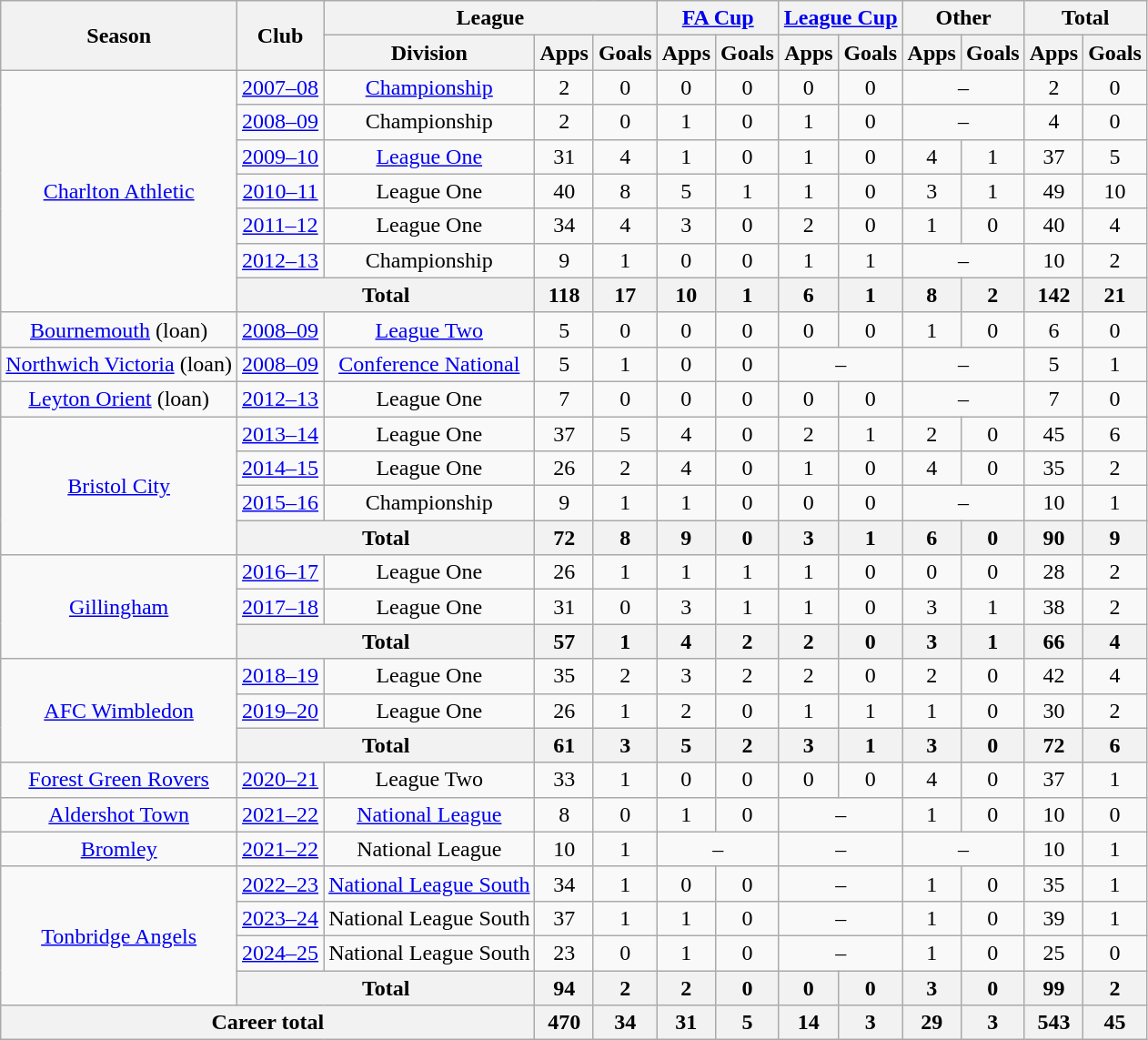<table class=wikitable style="text-align:center">
<tr>
<th rowspan=2>Season</th>
<th rowspan=2>Club</th>
<th colspan=3>League</th>
<th colspan=2><a href='#'>FA Cup</a></th>
<th colspan=2><a href='#'>League Cup</a></th>
<th colspan=2>Other</th>
<th colspan=2>Total</th>
</tr>
<tr>
<th>Division</th>
<th>Apps</th>
<th>Goals</th>
<th>Apps</th>
<th>Goals</th>
<th>Apps</th>
<th>Goals</th>
<th>Apps</th>
<th>Goals</th>
<th>Apps</th>
<th>Goals</th>
</tr>
<tr>
<td rowspan=7><a href='#'>Charlton Athletic</a></td>
<td><a href='#'>2007–08</a></td>
<td><a href='#'>Championship</a></td>
<td>2</td>
<td>0</td>
<td>0</td>
<td>0</td>
<td>0</td>
<td>0</td>
<td colspan="2">–</td>
<td>2</td>
<td>0</td>
</tr>
<tr>
<td><a href='#'>2008–09</a></td>
<td>Championship</td>
<td>2</td>
<td>0</td>
<td>1</td>
<td>0</td>
<td>1</td>
<td>0</td>
<td colspan="2">–</td>
<td>4</td>
<td>0</td>
</tr>
<tr>
<td><a href='#'>2009–10</a></td>
<td><a href='#'>League One</a></td>
<td>31</td>
<td>4</td>
<td>1</td>
<td>0</td>
<td>1</td>
<td>0</td>
<td>4</td>
<td>1</td>
<td>37</td>
<td>5</td>
</tr>
<tr>
<td><a href='#'>2010–11</a></td>
<td>League One</td>
<td>40</td>
<td>8</td>
<td>5</td>
<td>1</td>
<td>1</td>
<td>0</td>
<td>3</td>
<td>1</td>
<td>49</td>
<td>10</td>
</tr>
<tr>
<td><a href='#'>2011–12</a></td>
<td>League One</td>
<td>34</td>
<td>4</td>
<td>3</td>
<td>0</td>
<td>2</td>
<td>0</td>
<td>1</td>
<td>0</td>
<td>40</td>
<td>4</td>
</tr>
<tr>
<td><a href='#'>2012–13</a></td>
<td>Championship</td>
<td>9</td>
<td>1</td>
<td>0</td>
<td>0</td>
<td>1</td>
<td>1</td>
<td colspan="2">–</td>
<td>10</td>
<td>2</td>
</tr>
<tr>
<th colspan=2>Total</th>
<th>118</th>
<th>17</th>
<th>10</th>
<th>1</th>
<th>6</th>
<th>1</th>
<th>8</th>
<th>2</th>
<th>142</th>
<th>21</th>
</tr>
<tr>
<td><a href='#'>Bournemouth</a> (loan)</td>
<td><a href='#'>2008–09</a></td>
<td><a href='#'>League Two</a></td>
<td>5</td>
<td>0</td>
<td>0</td>
<td>0</td>
<td>0</td>
<td>0</td>
<td>1</td>
<td>0</td>
<td>6</td>
<td>0</td>
</tr>
<tr>
<td><a href='#'>Northwich Victoria</a> (loan)</td>
<td><a href='#'>2008–09</a></td>
<td><a href='#'>Conference National</a></td>
<td>5</td>
<td>1</td>
<td>0</td>
<td>0</td>
<td colspan="2">–</td>
<td colspan="2">–</td>
<td>5</td>
<td>1</td>
</tr>
<tr>
<td><a href='#'>Leyton Orient</a> (loan)</td>
<td><a href='#'>2012–13</a></td>
<td>League One</td>
<td>7</td>
<td>0</td>
<td>0</td>
<td>0</td>
<td>0</td>
<td>0</td>
<td colspan="2">–</td>
<td>7</td>
<td>0</td>
</tr>
<tr>
<td rowspan="4"><a href='#'>Bristol City</a></td>
<td><a href='#'>2013–14</a></td>
<td>League One</td>
<td>37</td>
<td>5</td>
<td>4</td>
<td>0</td>
<td>2</td>
<td>1</td>
<td>2</td>
<td>0</td>
<td>45</td>
<td>6</td>
</tr>
<tr>
<td><a href='#'>2014–15</a></td>
<td>League One</td>
<td>26</td>
<td>2</td>
<td>4</td>
<td>0</td>
<td>1</td>
<td>0</td>
<td>4</td>
<td>0</td>
<td>35</td>
<td>2</td>
</tr>
<tr>
<td><a href='#'>2015–16</a></td>
<td>Championship</td>
<td>9</td>
<td>1</td>
<td>1</td>
<td>0</td>
<td>0</td>
<td>0</td>
<td colspan="2">–</td>
<td>10</td>
<td>1</td>
</tr>
<tr>
<th colspan=2>Total</th>
<th>72</th>
<th>8</th>
<th>9</th>
<th>0</th>
<th>3</th>
<th>1</th>
<th>6</th>
<th>0</th>
<th>90</th>
<th>9</th>
</tr>
<tr>
<td rowspan="3"><a href='#'>Gillingham</a></td>
<td><a href='#'>2016–17</a></td>
<td>League One</td>
<td>26</td>
<td>1</td>
<td>1</td>
<td>1</td>
<td>1</td>
<td>0</td>
<td>0</td>
<td>0</td>
<td>28</td>
<td>2</td>
</tr>
<tr>
<td><a href='#'>2017–18</a></td>
<td>League One</td>
<td>31</td>
<td>0</td>
<td>3</td>
<td>1</td>
<td>1</td>
<td>0</td>
<td>3</td>
<td>1</td>
<td>38</td>
<td>2</td>
</tr>
<tr>
<th colspan="2">Total</th>
<th>57</th>
<th>1</th>
<th>4</th>
<th>2</th>
<th>2</th>
<th>0</th>
<th>3</th>
<th>1</th>
<th>66</th>
<th>4</th>
</tr>
<tr>
<td rowspan="3"><a href='#'>AFC Wimbledon</a></td>
<td><a href='#'>2018–19</a></td>
<td>League One</td>
<td>35</td>
<td>2</td>
<td>3</td>
<td>2</td>
<td>2</td>
<td>0</td>
<td>2</td>
<td>0</td>
<td>42</td>
<td>4</td>
</tr>
<tr>
<td><a href='#'>2019–20</a></td>
<td>League One</td>
<td>26</td>
<td>1</td>
<td>2</td>
<td>0</td>
<td>1</td>
<td>1</td>
<td>1</td>
<td>0</td>
<td>30</td>
<td>2</td>
</tr>
<tr>
<th colspan="2">Total</th>
<th>61</th>
<th>3</th>
<th>5</th>
<th>2</th>
<th>3</th>
<th>1</th>
<th>3</th>
<th>0</th>
<th>72</th>
<th>6</th>
</tr>
<tr>
<td><a href='#'>Forest Green Rovers</a></td>
<td><a href='#'>2020–21</a></td>
<td>League Two</td>
<td>33</td>
<td>1</td>
<td>0</td>
<td>0</td>
<td>0</td>
<td>0</td>
<td>4</td>
<td>0</td>
<td>37</td>
<td>1</td>
</tr>
<tr>
<td><a href='#'>Aldershot Town</a></td>
<td><a href='#'>2021–22</a></td>
<td><a href='#'>National League</a></td>
<td>8</td>
<td>0</td>
<td>1</td>
<td>0</td>
<td colspan="2">–</td>
<td>1</td>
<td>0</td>
<td>10</td>
<td>0</td>
</tr>
<tr>
<td><a href='#'>Bromley</a></td>
<td><a href='#'>2021–22</a></td>
<td>National League</td>
<td>10</td>
<td>1</td>
<td colspan="2">–</td>
<td colspan="2">–</td>
<td colspan="2">–</td>
<td>10</td>
<td>1</td>
</tr>
<tr>
<td rowspan="4"><a href='#'>Tonbridge Angels</a></td>
<td><a href='#'>2022–23</a></td>
<td><a href='#'>National League South</a></td>
<td>34</td>
<td>1</td>
<td>0</td>
<td>0</td>
<td colspan="2">–</td>
<td>1</td>
<td>0</td>
<td>35</td>
<td>1</td>
</tr>
<tr>
<td><a href='#'>2023–24</a></td>
<td>National League South</td>
<td>37</td>
<td>1</td>
<td>1</td>
<td>0</td>
<td colspan="2">–</td>
<td>1</td>
<td>0</td>
<td>39</td>
<td>1</td>
</tr>
<tr>
<td><a href='#'>2024–25</a></td>
<td>National League South</td>
<td>23</td>
<td>0</td>
<td>1</td>
<td>0</td>
<td colspan="2">–</td>
<td>1</td>
<td>0</td>
<td>25</td>
<td>0</td>
</tr>
<tr>
<th colspan="2">Total</th>
<th>94</th>
<th>2</th>
<th>2</th>
<th>0</th>
<th>0</th>
<th>0</th>
<th>3</th>
<th>0</th>
<th>99</th>
<th>2</th>
</tr>
<tr>
<th colspan="3">Career total</th>
<th>470</th>
<th>34</th>
<th>31</th>
<th>5</th>
<th>14</th>
<th>3</th>
<th>29</th>
<th>3</th>
<th>543</th>
<th>45</th>
</tr>
</table>
